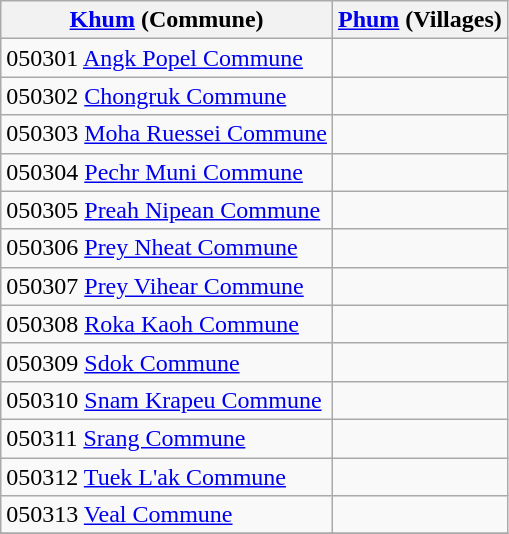<table class="wikitable">
<tr>
<th><a href='#'>Khum</a> (Commune)</th>
<th><a href='#'>Phum</a> (Villages)</th>
</tr>
<tr>
<td>050301 <a href='#'>Angk Popel Commune</a></td>
<td></td>
</tr>
<tr>
<td>050302 <a href='#'>Chongruk Commune</a></td>
<td></td>
</tr>
<tr>
<td>050303 <a href='#'>Moha Ruessei Commune</a></td>
<td></td>
</tr>
<tr>
<td>050304 <a href='#'>Pechr Muni Commune</a></td>
<td></td>
</tr>
<tr>
<td>050305 <a href='#'>Preah Nipean Commune</a></td>
<td></td>
</tr>
<tr>
<td>050306 <a href='#'>Prey Nheat Commune</a></td>
<td></td>
</tr>
<tr>
<td>050307 <a href='#'>Prey Vihear Commune</a></td>
<td></td>
</tr>
<tr>
<td>050308 <a href='#'>Roka Kaoh Commune</a></td>
<td></td>
</tr>
<tr>
<td>050309 <a href='#'>Sdok Commune</a></td>
<td></td>
</tr>
<tr>
<td>050310 <a href='#'>Snam Krapeu Commune</a></td>
<td></td>
</tr>
<tr>
<td>050311 <a href='#'>Srang Commune</a></td>
<td></td>
</tr>
<tr>
<td>050312 <a href='#'>Tuek L'ak Commune</a></td>
<td></td>
</tr>
<tr>
<td>050313 <a href='#'>Veal Commune</a></td>
<td></td>
</tr>
<tr>
</tr>
</table>
